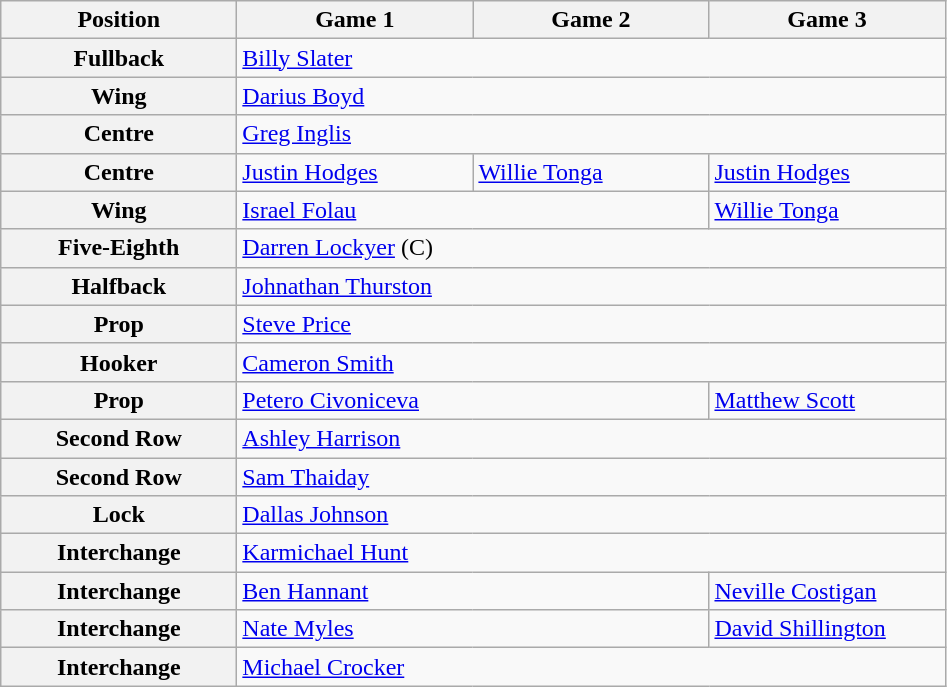<table class="wikitable">
<tr>
<th style="width:150px;">Position</th>
<th style="width:150px;">Game 1</th>
<th style="width:150px;">Game 2</th>
<th style="width:150px;">Game 3</th>
</tr>
<tr>
<th>Fullback</th>
<td colspan="3"> <a href='#'>Billy Slater</a></td>
</tr>
<tr>
<th>Wing</th>
<td colspan="3"> <a href='#'>Darius Boyd</a></td>
</tr>
<tr>
<th>Centre</th>
<td colspan="3"> <a href='#'>Greg Inglis</a></td>
</tr>
<tr>
<th>Centre</th>
<td> <a href='#'>Justin Hodges</a></td>
<td> <a href='#'>Willie Tonga</a></td>
<td> <a href='#'>Justin Hodges</a></td>
</tr>
<tr>
<th>Wing</th>
<td colspan="2"> <a href='#'>Israel Folau</a></td>
<td> <a href='#'>Willie Tonga</a></td>
</tr>
<tr>
<th>Five-Eighth</th>
<td colspan="3"> <a href='#'>Darren Lockyer</a> (C)</td>
</tr>
<tr>
<th>Halfback</th>
<td colspan="3"> <a href='#'>Johnathan Thurston</a></td>
</tr>
<tr>
<th>Prop</th>
<td colspan="3"> <a href='#'>Steve Price</a></td>
</tr>
<tr>
<th>Hooker</th>
<td colspan="3"> <a href='#'>Cameron Smith</a></td>
</tr>
<tr>
<th>Prop</th>
<td colspan="2"> <a href='#'>Petero Civoniceva</a></td>
<td> <a href='#'>Matthew Scott</a></td>
</tr>
<tr>
<th>Second Row</th>
<td colspan="3"> <a href='#'>Ashley Harrison</a></td>
</tr>
<tr>
<th>Second Row</th>
<td colspan="3"> <a href='#'>Sam Thaiday</a></td>
</tr>
<tr>
<th>Lock</th>
<td colspan="3"> <a href='#'>Dallas Johnson</a></td>
</tr>
<tr>
<th>Interchange</th>
<td colspan="3"> <a href='#'>Karmichael Hunt</a></td>
</tr>
<tr>
<th>Interchange</th>
<td colspan="2"> <a href='#'>Ben Hannant</a></td>
<td> <a href='#'>Neville Costigan</a></td>
</tr>
<tr>
<th>Interchange</th>
<td colspan="2"> <a href='#'>Nate Myles</a></td>
<td> <a href='#'>David Shillington</a></td>
</tr>
<tr>
<th>Interchange</th>
<td colspan="3"> <a href='#'>Michael Crocker</a></td>
</tr>
</table>
